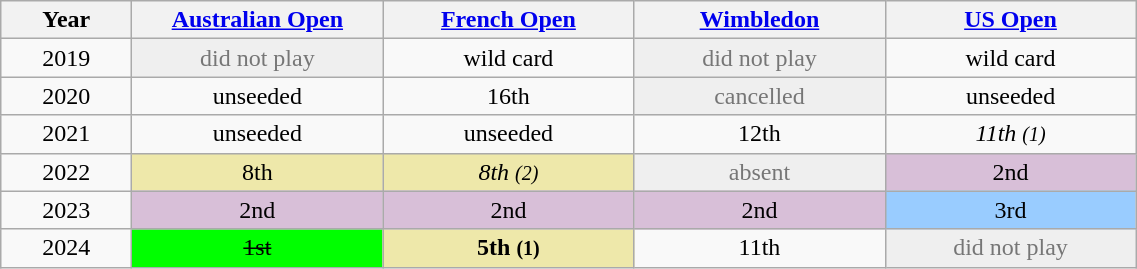<table class="wikitable" style="text-align:center">
<tr>
<th width="80">Year</th>
<th width="160"><a href='#'>Australian Open</a></th>
<th width="160"><a href='#'>French Open</a></th>
<th width="160"><a href='#'>Wimbledon</a></th>
<th width="160"><a href='#'>US Open</a></th>
</tr>
<tr>
<td>2019</td>
<td style="color:#767676" bgcolor="efefef">did not play</td>
<td>wild card</td>
<td style="color:#767676" bgcolor="efefef">did not play</td>
<td>wild card</td>
</tr>
<tr>
<td>2020</td>
<td>unseeded</td>
<td>16th</td>
<td style="color:#767676" bgcolor="efefef">cancelled</td>
<td>unseeded</td>
</tr>
<tr>
<td>2021</td>
<td>unseeded</td>
<td>unseeded</td>
<td>12th</td>
<td><em>11th <small>(1)</small></em></td>
</tr>
<tr>
<td>2022</td>
<td bgcolor="eee8aa">8th</td>
<td bgcolor="eee8aa"><em>8th <small>(2)</small></em></td>
<td style="color:#767676" bgcolor="efefef">absent</td>
<td bgcolor="thistle">2nd</td>
</tr>
<tr>
<td>2023</td>
<td bgcolor="thistle">2nd</td>
<td bgcolor="thistle">2nd</td>
<td bgcolor="thistle">2nd</td>
<td bgcolor="99ccff">3rd</td>
</tr>
<tr>
<td>2024</td>
<td bgcolor="lime"><s>1st</s></td>
<td bgcolor="eee8aa"><strong>5th <small>(1)</small></strong></td>
<td>11th</td>
<td style="color:#767676" bgcolor="efefef">did not play</td>
</tr>
</table>
